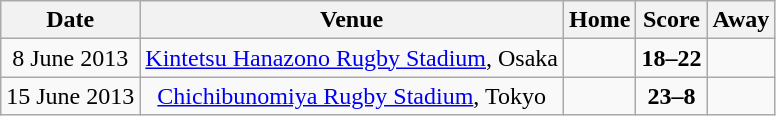<table class="wikitable" style="text-align:center">
<tr>
<th>Date</th>
<th>Venue</th>
<th>Home</th>
<th>Score</th>
<th>Away</th>
</tr>
<tr>
<td>8 June 2013</td>
<td><a href='#'>Kintetsu Hanazono Rugby Stadium</a>, Osaka</td>
<td></td>
<td><strong>18–22</strong></td>
<td></td>
</tr>
<tr>
<td>15 June 2013</td>
<td><a href='#'>Chichibunomiya Rugby Stadium</a>, Tokyo</td>
<td></td>
<td><strong>23–8</strong></td>
<td></td>
</tr>
</table>
